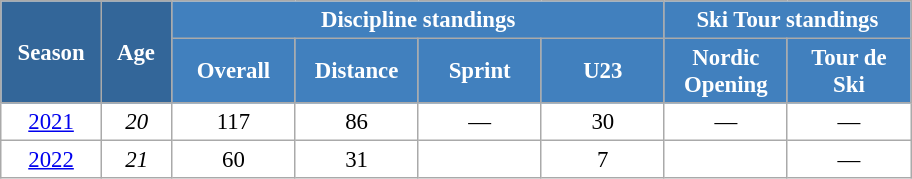<table class="wikitable" style="font-size:95%; text-align:center; border:grey solid 1px; border-collapse:collapse; background:#ffffff;">
<tr>
<th style="background-color:#369; color:white; width:60px;" rowspan="2"> Season </th>
<th style="background-color:#369; color:white; width:40px;" rowspan="2"> Age </th>
<th style="background-color:#4180be; color:white;" colspan="4">Discipline standings</th>
<th style="background-color:#4180be; color:white;" colspan="6">Ski Tour standings</th>
</tr>
<tr>
<th style="background-color:#4180be; color:white; width:75px;">Overall</th>
<th style="background-color:#4180be; color:white; width:75px;">Distance</th>
<th style="background-color:#4180be; color:white; width:75px;">Sprint</th>
<th style="background-color:#4180be; color:white; width:75px;">U23</th>
<th style="background-color:#4180be; color:white; width:75px;">Nordic<br>Opening</th>
<th style="background-color:#4180be; color:white; width:75px;">Tour de<br>Ski</th>
</tr>
<tr>
<td><a href='#'>2021</a></td>
<td><em>20</em></td>
<td>117</td>
<td>86</td>
<td>—</td>
<td>30</td>
<td>—</td>
<td>—</td>
</tr>
<tr>
<td><a href='#'>2022</a></td>
<td><em>21</em></td>
<td>60</td>
<td>31</td>
<td></td>
<td>7</td>
<td></td>
<td>—</td>
</tr>
</table>
